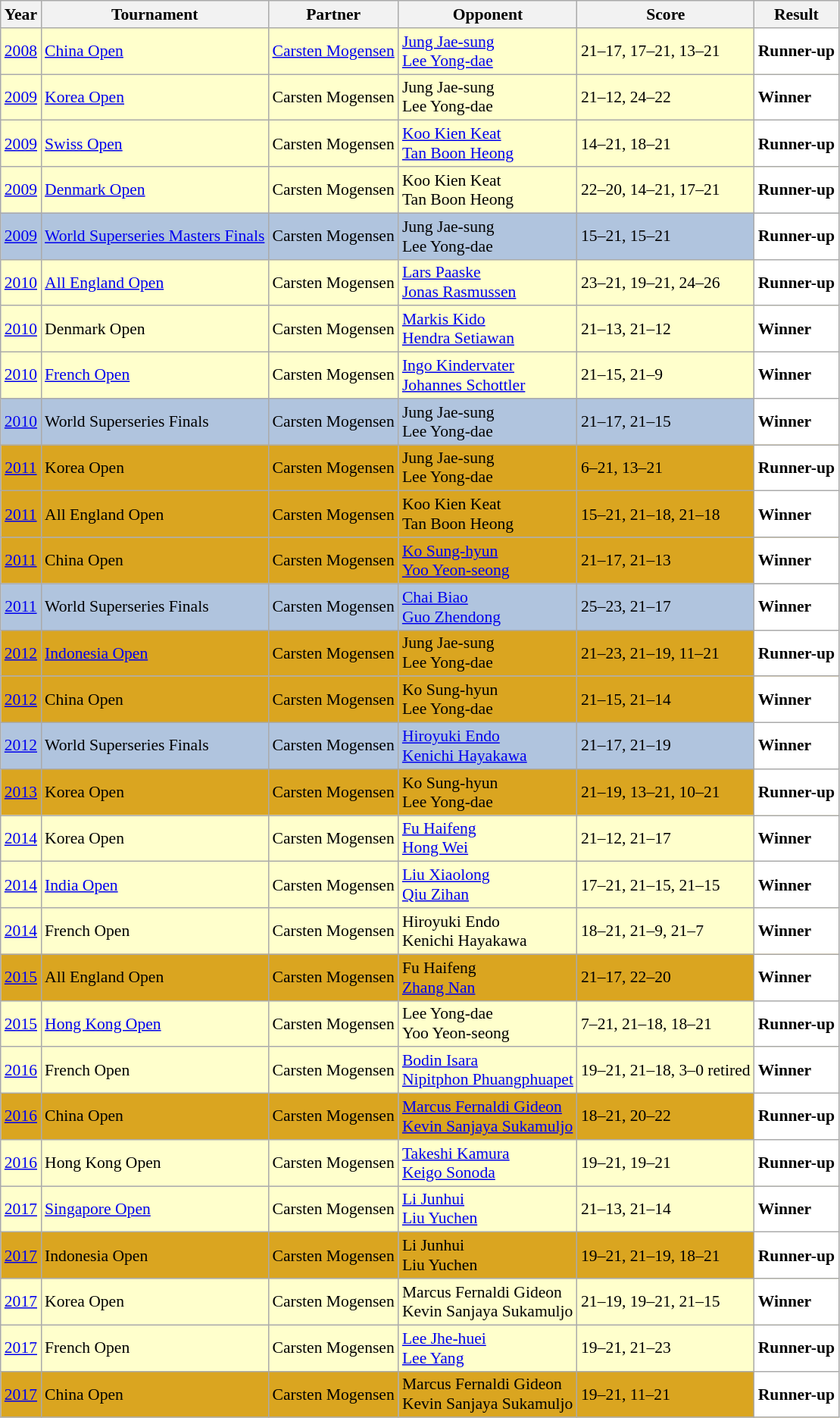<table class="sortable wikitable" style="font-size: 90%;">
<tr>
<th>Year</th>
<th>Tournament</th>
<th>Partner</th>
<th>Opponent</th>
<th>Score</th>
<th>Result</th>
</tr>
<tr style="background:#ffffcc">
<td align="center"><a href='#'>2008</a></td>
<td align="left"><a href='#'>China Open</a></td>
<td align="left"> <a href='#'>Carsten Mogensen</a></td>
<td align="left"> <a href='#'>Jung Jae-sung</a> <br>  <a href='#'>Lee Yong-dae</a></td>
<td align="left">21–17, 17–21, 13–21</td>
<td style="text-align:left; background:white"> <strong>Runner-up</strong></td>
</tr>
<tr style="background:#ffffcc">
<td align="center"><a href='#'>2009</a></td>
<td align="left"><a href='#'>Korea Open</a></td>
<td align="left"> Carsten Mogensen</td>
<td align="left"> Jung Jae-sung <br>  Lee Yong-dae</td>
<td align="left">21–12, 24–22</td>
<td style="text-align:left; background:white"> <strong>Winner</strong></td>
</tr>
<tr style="background:#ffffcc">
<td align="center"><a href='#'>2009</a></td>
<td align="left"><a href='#'>Swiss Open</a></td>
<td align="left"> Carsten Mogensen</td>
<td align="left"> <a href='#'>Koo Kien Keat</a> <br>  <a href='#'>Tan Boon Heong</a></td>
<td align="left">14–21, 18–21</td>
<td style="text-align:left; background:white"> <strong>Runner-up</strong></td>
</tr>
<tr style="background:#ffffcc">
<td align="center"><a href='#'>2009</a></td>
<td align="left"><a href='#'>Denmark Open</a></td>
<td align="left"> Carsten Mogensen</td>
<td align="left"> Koo Kien Keat <br>  Tan Boon Heong</td>
<td align="left">22–20, 14–21, 17–21</td>
<td style="text-align:left; background:white"> <strong>Runner-up</strong></td>
</tr>
<tr style="background:#B0C4DE">
<td align="center"><a href='#'>2009</a></td>
<td align="left"><a href='#'>World Superseries Masters Finals</a></td>
<td align="left"> Carsten Mogensen</td>
<td align="left"> Jung Jae-sung <br>  Lee Yong-dae</td>
<td align="left">15–21, 15–21</td>
<td style="text-align:left; background:white"> <strong>Runner-up</strong></td>
</tr>
<tr style="background:#ffffcc">
<td align="center"><a href='#'>2010</a></td>
<td align="left"><a href='#'>All England Open</a></td>
<td align="left"> Carsten Mogensen</td>
<td align="left"> <a href='#'>Lars Paaske</a> <br>  <a href='#'>Jonas Rasmussen</a></td>
<td align="left">23–21, 19–21, 24–26</td>
<td style="text-align:left; background:white"> <strong>Runner-up</strong></td>
</tr>
<tr style="background:#ffffcc">
<td align="center"><a href='#'>2010</a></td>
<td align="left">Denmark Open</td>
<td align="left"> Carsten Mogensen</td>
<td align="left"> <a href='#'>Markis Kido</a> <br>  <a href='#'>Hendra Setiawan</a></td>
<td align="left">21–13, 21–12</td>
<td style="text-align:left; background:white"> <strong>Winner</strong></td>
</tr>
<tr style="background:#ffffcc">
<td align="center"><a href='#'>2010</a></td>
<td align="left"><a href='#'>French Open</a></td>
<td align="left"> Carsten Mogensen</td>
<td align="left"> <a href='#'>Ingo Kindervater</a> <br>  <a href='#'>Johannes Schottler</a></td>
<td align="left">21–15, 21–9</td>
<td style="text-align:left; background:white"> <strong>Winner</strong></td>
</tr>
<tr style="background:#B0C4DE">
<td align="center"><a href='#'>2010</a></td>
<td align="left">World Superseries Finals</td>
<td align="left"> Carsten Mogensen</td>
<td align="left"> Jung Jae-sung <br>  Lee Yong-dae</td>
<td align="left">21–17, 21–15</td>
<td style="text-align:left; background:white"> <strong>Winner</strong></td>
</tr>
<tr style="background:#DAA520">
<td align="center"><a href='#'>2011</a></td>
<td align="left">Korea Open</td>
<td align="left"> Carsten Mogensen</td>
<td align="left"> Jung Jae-sung <br>  Lee Yong-dae</td>
<td align="left">6–21, 13–21</td>
<td style="text-align:left; background:white"> <strong>Runner-up</strong></td>
</tr>
<tr style="background:#DAA520">
<td align="center"><a href='#'>2011</a></td>
<td align="left">All England Open</td>
<td align="left"> Carsten Mogensen</td>
<td align="left"> Koo Kien Keat <br>  Tan Boon Heong</td>
<td align="left">15–21, 21–18, 21–18</td>
<td style="text-align:left; background:white"> <strong>Winner</strong></td>
</tr>
<tr style="background:#DAA520">
<td align="center"><a href='#'>2011</a></td>
<td align="left">China Open</td>
<td align="left"> Carsten Mogensen</td>
<td align="left"> <a href='#'>Ko Sung-hyun</a> <br>  <a href='#'>Yoo Yeon-seong</a></td>
<td align="left">21–17, 21–13</td>
<td style="text-align:left; background:white"> <strong>Winner</strong></td>
</tr>
<tr style="background:#B0C4DE">
<td align="center"><a href='#'>2011</a></td>
<td align="left">World Superseries Finals</td>
<td align="left"> Carsten Mogensen</td>
<td align="left"> <a href='#'>Chai Biao</a> <br>  <a href='#'>Guo Zhendong</a></td>
<td align="left">25–23, 21–17</td>
<td style="text-align:left; background:white"> <strong>Winner</strong></td>
</tr>
<tr style="background:#DAA520">
<td align="center"><a href='#'>2012</a></td>
<td align="left"><a href='#'>Indonesia Open</a></td>
<td align="left"> Carsten Mogensen</td>
<td align="left"> Jung Jae-sung <br>  Lee Yong-dae</td>
<td align="left">21–23, 21–19, 11–21</td>
<td style="text-align:left; background:white"> <strong>Runner-up</strong></td>
</tr>
<tr style="background:#DAA520">
<td align="center"><a href='#'>2012</a></td>
<td align="left">China Open</td>
<td align="left"> Carsten Mogensen</td>
<td align="left"> Ko Sung-hyun <br>  Lee Yong-dae</td>
<td align="left">21–15, 21–14</td>
<td style="text-align:left; background:white"> <strong>Winner</strong></td>
</tr>
<tr style="background:#B0C4DE">
<td align="center"><a href='#'>2012</a></td>
<td align="left">World Superseries Finals</td>
<td align="left"> Carsten Mogensen</td>
<td align="left"> <a href='#'>Hiroyuki Endo</a> <br>  <a href='#'>Kenichi Hayakawa</a></td>
<td align="left">21–17, 21–19</td>
<td style="text-align:left; background:white"> <strong>Winner</strong></td>
</tr>
<tr style="background:#DAA520">
<td align="center"><a href='#'>2013</a></td>
<td align="left">Korea Open</td>
<td align="left"> Carsten Mogensen</td>
<td align="left"> Ko Sung-hyun <br>  Lee Yong-dae</td>
<td align="left">21–19, 13–21, 10–21</td>
<td style="text-align:left; background:white"> <strong>Runner-up</strong></td>
</tr>
<tr style="background:#ffffcc">
<td align="center"><a href='#'>2014</a></td>
<td align="left">Korea Open</td>
<td align="left"> Carsten Mogensen</td>
<td align="left"> <a href='#'>Fu Haifeng</a> <br>  <a href='#'>Hong Wei</a></td>
<td align="left">21–12, 21–17</td>
<td style="text-align:left; background:white"> <strong>Winner</strong></td>
</tr>
<tr style="background:#ffffcc">
<td align="center"><a href='#'>2014</a></td>
<td align="left"><a href='#'>India Open</a></td>
<td align="left"> Carsten Mogensen</td>
<td align="left"> <a href='#'>Liu Xiaolong</a> <br>  <a href='#'>Qiu Zihan</a></td>
<td align="left">17–21, 21–15, 21–15</td>
<td style="text-align:left; background:white"> <strong>Winner</strong></td>
</tr>
<tr style="background:#ffffcc">
<td align="center"><a href='#'>2014</a></td>
<td align="left">French Open</td>
<td align="left"> Carsten Mogensen</td>
<td align="left"> Hiroyuki Endo <br>  Kenichi Hayakawa</td>
<td align="left">18–21, 21–9, 21–7</td>
<td style="text-align:left; background:white"> <strong>Winner</strong></td>
</tr>
<tr style="background:#DAA520">
<td align="center"><a href='#'>2015</a></td>
<td align="left">All England Open</td>
<td align="left"> Carsten Mogensen</td>
<td align="left"> Fu Haifeng <br>  <a href='#'>Zhang Nan</a></td>
<td align="left">21–17, 22–20</td>
<td style="text-align:left; background:white"> <strong>Winner</strong></td>
</tr>
<tr style="background:#ffffcc">
<td align="center"><a href='#'>2015</a></td>
<td align="left"><a href='#'>Hong Kong Open</a></td>
<td align="left"> Carsten Mogensen</td>
<td align="left"> Lee Yong-dae <br>  Yoo Yeon-seong</td>
<td align="left">7–21, 21–18, 18–21</td>
<td style="text-align:left; background:white"> <strong>Runner-up</strong></td>
</tr>
<tr style="background:#ffffcc">
<td align="center"><a href='#'>2016</a></td>
<td align="left">French Open</td>
<td align="left"> Carsten Mogensen</td>
<td align="left"> <a href='#'>Bodin Isara</a> <br>  <a href='#'>Nipitphon Phuangphuapet</a></td>
<td align="left">19–21, 21–18, 3–0 retired</td>
<td style="text-align:left; background:white"> <strong>Winner</strong></td>
</tr>
<tr style="background:#DAA520">
<td align="center"><a href='#'>2016</a></td>
<td align="left">China Open</td>
<td align="left"> Carsten Mogensen</td>
<td align="left"> <a href='#'>Marcus Fernaldi Gideon</a> <br>  <a href='#'>Kevin Sanjaya Sukamuljo</a></td>
<td align="left">18–21, 20–22</td>
<td style="text-align:left; background:white"> <strong>Runner-up</strong></td>
</tr>
<tr style="background:#ffffcc">
<td align="center"><a href='#'>2016</a></td>
<td align="left">Hong Kong Open</td>
<td align="left"> Carsten Mogensen</td>
<td align="left"> <a href='#'>Takeshi Kamura</a> <br>  <a href='#'>Keigo Sonoda</a></td>
<td align="left">19–21, 19–21</td>
<td style="text-align:left; background:white"> <strong>Runner-up</strong></td>
</tr>
<tr style="background:#ffffcc">
<td align="center"><a href='#'>2017</a></td>
<td align="left"><a href='#'>Singapore Open</a></td>
<td align="left"> Carsten Mogensen</td>
<td align="left"> <a href='#'>Li Junhui</a> <br>  <a href='#'>Liu Yuchen</a></td>
<td align="left">21–13, 21–14</td>
<td style="text-align:left; background:white"> <strong>Winner</strong></td>
</tr>
<tr style="background:#DAA520">
<td align="center"><a href='#'>2017</a></td>
<td align="left">Indonesia Open</td>
<td align="left"> Carsten Mogensen</td>
<td align="left"> Li Junhui <br>  Liu Yuchen</td>
<td align="left">19–21, 21–19, 18–21</td>
<td style="text-align:left; background:white"> <strong>Runner-up</strong></td>
</tr>
<tr style="background:#ffffcc">
<td align="center"><a href='#'>2017</a></td>
<td align="left">Korea Open</td>
<td align="left"> Carsten Mogensen</td>
<td align="left"> Marcus Fernaldi Gideon <br>  Kevin Sanjaya Sukamuljo</td>
<td align="left">21–19, 19–21, 21–15</td>
<td style="text-align:left; background:white"> <strong>Winner</strong></td>
</tr>
<tr style="background:#ffffcc">
<td align="center"><a href='#'>2017</a></td>
<td align="left">French Open</td>
<td align="left"> Carsten Mogensen</td>
<td align="left"> <a href='#'>Lee Jhe-huei</a> <br>  <a href='#'>Lee Yang</a></td>
<td align="left">19–21, 21–23</td>
<td style="text-align:left; background:white"> <strong>Runner-up</strong></td>
</tr>
<tr style="background:#DAA520">
<td align="center"><a href='#'>2017</a></td>
<td align="left">China Open</td>
<td align="left"> Carsten Mogensen</td>
<td align="left"> Marcus Fernaldi Gideon <br>  Kevin Sanjaya Sukamuljo</td>
<td align="left">19–21, 11–21</td>
<td style="text-align:left; background:white"> <strong>Runner-up</strong></td>
</tr>
</table>
